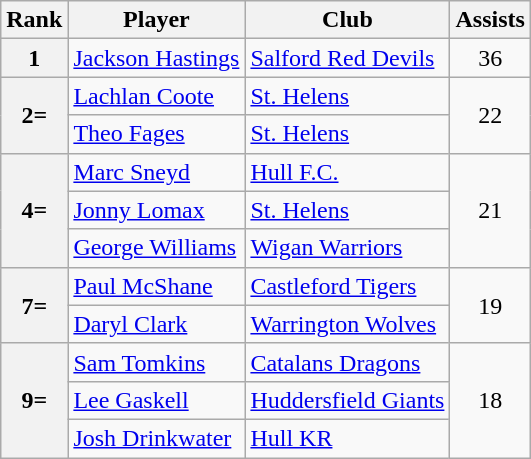<table class="wikitable" style="text-align:center">
<tr>
<th>Rank</th>
<th>Player</th>
<th>Club</th>
<th>Assists</th>
</tr>
<tr>
<th>1</th>
<td align="left"> <a href='#'>Jackson Hastings</a></td>
<td align="left"> <a href='#'>Salford Red Devils</a></td>
<td>36</td>
</tr>
<tr>
<th Rowspan=2>2=</th>
<td align="left"> <a href='#'>Lachlan Coote</a></td>
<td align="left"> <a href='#'>St. Helens</a></td>
<td Rowspan=2>22</td>
</tr>
<tr>
<td align="left"> <a href='#'>Theo Fages</a></td>
<td align="left"> <a href='#'>St. Helens</a></td>
</tr>
<tr>
<th Rowspan=3>4=</th>
<td align="left"> <a href='#'>Marc Sneyd</a></td>
<td align="left"> <a href='#'>Hull F.C.</a></td>
<td Rowspan=3>21</td>
</tr>
<tr>
<td align="left"> <a href='#'>Jonny Lomax</a></td>
<td align="left"> <a href='#'>St. Helens</a></td>
</tr>
<tr>
<td align="left"> <a href='#'>George Williams</a></td>
<td align="left"> <a href='#'>Wigan Warriors</a></td>
</tr>
<tr>
<th rowspan=2>7=</th>
<td align="left"> <a href='#'>Paul McShane</a></td>
<td align="left"> <a href='#'>Castleford Tigers</a></td>
<td rowspan=2>19</td>
</tr>
<tr>
<td align="left"> <a href='#'>Daryl Clark</a></td>
<td align="left"> <a href='#'>Warrington Wolves</a></td>
</tr>
<tr>
<th Rowspan=3>9=</th>
<td align="left"> <a href='#'>Sam Tomkins</a></td>
<td align="left"> <a href='#'>Catalans Dragons</a></td>
<td Rowspan=3>18</td>
</tr>
<tr>
<td align="left"> <a href='#'>Lee Gaskell</a></td>
<td align="left"> <a href='#'>Huddersfield Giants</a></td>
</tr>
<tr>
<td align="left"> <a href='#'>Josh Drinkwater</a></td>
<td align="left"> <a href='#'>Hull KR</a></td>
</tr>
</table>
